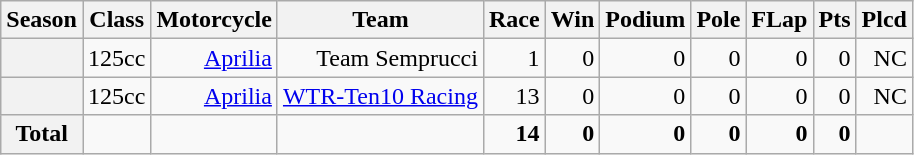<table class="wikitable" style=text-align:right>
<tr>
<th>Season</th>
<th>Class</th>
<th>Motorcycle</th>
<th>Team</th>
<th>Race</th>
<th>Win</th>
<th>Podium</th>
<th>Pole</th>
<th>FLap</th>
<th>Pts</th>
<th>Plcd</th>
</tr>
<tr>
<th></th>
<td>125cc</td>
<td><a href='#'>Aprilia</a></td>
<td>Team Semprucci</td>
<td>1</td>
<td>0</td>
<td>0</td>
<td>0</td>
<td>0</td>
<td>0</td>
<td>NC</td>
</tr>
<tr>
<th></th>
<td>125cc</td>
<td><a href='#'>Aprilia</a></td>
<td><a href='#'>WTR-Ten10 Racing</a></td>
<td>13</td>
<td>0</td>
<td>0</td>
<td>0</td>
<td>0</td>
<td>0</td>
<td>NC</td>
</tr>
<tr>
<th>Total</th>
<td></td>
<td></td>
<td></td>
<td><strong>14</strong></td>
<td><strong>0</strong></td>
<td><strong>0</strong></td>
<td><strong>0</strong></td>
<td><strong>0</strong></td>
<td><strong>0</strong></td>
<td></td>
</tr>
</table>
